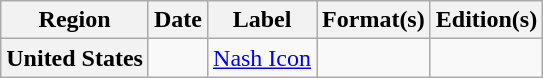<table class="wikitable plainrowheaders">
<tr>
<th scope="col">Region</th>
<th>Date</th>
<th>Label</th>
<th>Format(s)</th>
<th>Edition(s)</th>
</tr>
<tr>
<th scope="row">United States</th>
<td></td>
<td><a href='#'>Nash Icon</a></td>
<td></td>
<td></td>
</tr>
</table>
